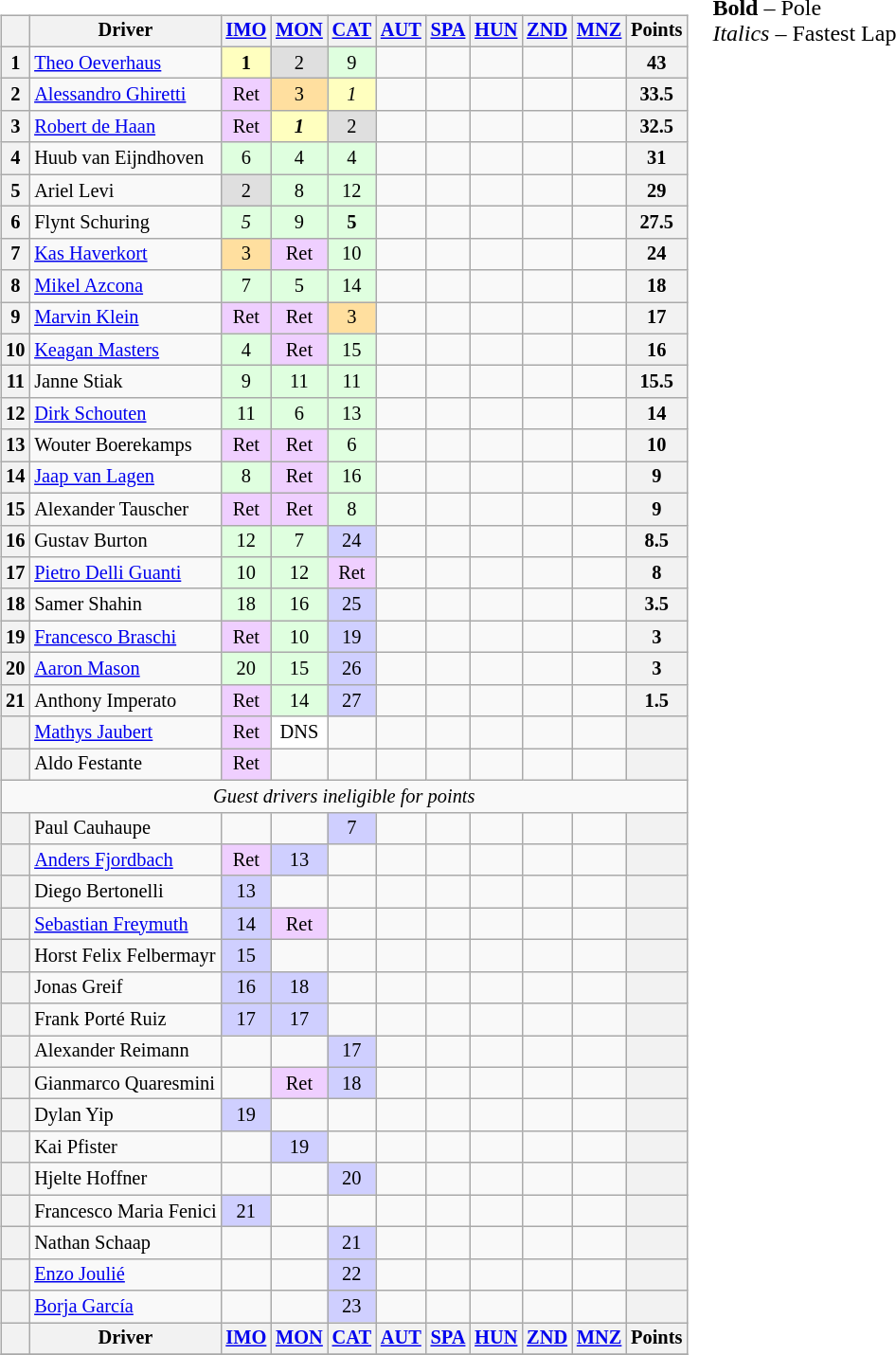<table>
<tr>
<td><br><table class="wikitable" style="font-size: 85%; text-align:center">
<tr valign="top">
<th valign="middle"></th>
<th valign="middle">Driver</th>
<th><a href='#'>IMO</a><br></th>
<th><a href='#'>MON</a><br></th>
<th><a href='#'>CAT</a><br></th>
<th><a href='#'>AUT</a><br></th>
<th><a href='#'>SPA</a><br></th>
<th><a href='#'>HUN</a><br></th>
<th><a href='#'>ZND</a><br></th>
<th><a href='#'>MNZ</a><br></th>
<th valign="middle">Points</th>
</tr>
<tr>
<th>1</th>
<td align="left"> <a href='#'>Theo Oeverhaus</a></td>
<td style="background:#FFFFBF" align="center"><strong>1</strong></td>
<td style="background:#DFDFDF" align="center">2</td>
<td align="center" style="background:#DFFFDF">9</td>
<td></td>
<td></td>
<td></td>
<td></td>
<td></td>
<th>43</th>
</tr>
<tr>
<th>2</th>
<td align="left"> <a href='#'>Alessandro Ghiretti</a></td>
<td align="center" style="background:#EFCFFF">Ret</td>
<td align="center" style="background:#FFDF9F">3</td>
<td style="background:#FFFFBF" align="center"><em>1</em></td>
<td></td>
<td></td>
<td></td>
<td></td>
<td></td>
<th>33.5</th>
</tr>
<tr>
<th>3</th>
<td align="left"> <a href='#'>Robert de Haan</a></td>
<td align="center" style="background:#EFCFFF">Ret</td>
<td align="center" style="background:#FFFFBF"><strong><em>1</em></strong></td>
<td style="background:#DFDFDF" align="center">2</td>
<td></td>
<td></td>
<td></td>
<td></td>
<td></td>
<th>32.5</th>
</tr>
<tr>
<th>4</th>
<td align="left"> Huub van Eijndhoven</td>
<td align="center" style="background:#DFFFDF">6</td>
<td align="center" style="background:#DFFFDF">4</td>
<td align="center" style="background:#DFFFDF">4</td>
<td></td>
<td></td>
<td></td>
<td></td>
<td></td>
<th>31</th>
</tr>
<tr>
<th>5</th>
<td align="left">  Ariel Levi</td>
<td style="background:#DFDFDF" align="center">2</td>
<td align="center" style="background:#DFFFDF">8</td>
<td align="center" style="background:#DFFFDF">12</td>
<td></td>
<td></td>
<td></td>
<td></td>
<td></td>
<th>29</th>
</tr>
<tr>
<th>6</th>
<td align="left"> Flynt Schuring</td>
<td align="center" style="background:#DFFFDF"><em>5</em></td>
<td align="center" style="background:#DFFFDF">9</td>
<td align="center" style="background:#DFFFDF"><strong>5</strong></td>
<td></td>
<td></td>
<td></td>
<td></td>
<td></td>
<th>27.5</th>
</tr>
<tr>
<th>7</th>
<td align="left"> <a href='#'>Kas Haverkort</a></td>
<td align="center" style="background:#FFDF9F">3</td>
<td align="center" style="background:#EFCFFF">Ret</td>
<td align="center" style="background:#DFFFDF">10</td>
<td></td>
<td></td>
<td></td>
<td></td>
<td></td>
<th>24</th>
</tr>
<tr>
<th>8</th>
<td align="left"> <a href='#'>Mikel Azcona</a></td>
<td align="center" style="background:#DFFFDF">7</td>
<td align="center" style="background:#DFFFDF">5</td>
<td align="center" style="background:#DFFFDF">14</td>
<td></td>
<td></td>
<td></td>
<td></td>
<td></td>
<th>18</th>
</tr>
<tr>
<th>9</th>
<td align="left"> <a href='#'>Marvin Klein</a></td>
<td align="center" style="background:#EFCFFF">Ret</td>
<td align="center" style="background:#EFCFFF">Ret</td>
<td align="center" style="background:#FFDF9F">3</td>
<td></td>
<td></td>
<td></td>
<td></td>
<td></td>
<th>17</th>
</tr>
<tr>
<th>10</th>
<td align="left"> <a href='#'>Keagan Masters</a></td>
<td align="center" style="background:#DFFFDF">4</td>
<td align="center" style="background:#EFCFFF">Ret</td>
<td align="center" style="background:#DFFFDF">15</td>
<td></td>
<td></td>
<td></td>
<td></td>
<td></td>
<th>16</th>
</tr>
<tr>
<th>11</th>
<td align="left"> Janne Stiak</td>
<td align="center" style="background:#DFFFDF">9</td>
<td align="center" style="background:#DFFFDF">11</td>
<td align="center" style="background:#DFFFDF">11</td>
<td></td>
<td></td>
<td></td>
<td></td>
<td></td>
<th>15.5</th>
</tr>
<tr>
<th>12</th>
<td align="left"> <a href='#'>Dirk Schouten</a></td>
<td align="center" style="background:#DFFFDF">11</td>
<td align="center" style="background:#DFFFDF">6</td>
<td align="center" style="background:#DFFFDF">13</td>
<td></td>
<td></td>
<td></td>
<td></td>
<td></td>
<th>14</th>
</tr>
<tr>
<th>13</th>
<td align="left"> Wouter Boerekamps</td>
<td align="center" style="background:#EFCFFF">Ret</td>
<td align="center" style="background:#EFCFFF">Ret</td>
<td align="center" style="background:#DFFFDF">6</td>
<td></td>
<td></td>
<td></td>
<td></td>
<td></td>
<th>10</th>
</tr>
<tr>
<th>14</th>
<td align="left"> <a href='#'>Jaap van Lagen</a></td>
<td align="center" style="background:#DFFFDF">8</td>
<td align="center" style="background:#EFCFFF">Ret</td>
<td align="center" style="background:#DFFFDF">16</td>
<td></td>
<td></td>
<td></td>
<td></td>
<td></td>
<th>9</th>
</tr>
<tr>
<th>15</th>
<td align="left"> Alexander Tauscher</td>
<td align="center" style="background:#EFCFFF">Ret</td>
<td align="center" style="background:#EFCFFF">Ret</td>
<td align="center" style="background:#DFFFDF">8</td>
<td></td>
<td></td>
<td></td>
<td></td>
<td></td>
<th>9</th>
</tr>
<tr>
<th>16</th>
<td align="left"> Gustav Burton</td>
<td align="center" style="background:#DFFFDF">12</td>
<td align="center" style="background:#DFFFDF">7</td>
<td style="background:#CFCFFF" align="center">24</td>
<td></td>
<td></td>
<td></td>
<td></td>
<td></td>
<th>8.5</th>
</tr>
<tr>
<th>17</th>
<td align="left"> <a href='#'>Pietro Delli Guanti</a></td>
<td align="center" style="background:#DFFFDF">10</td>
<td align="center" style="background:#DFFFDF">12</td>
<td align="center" style="background:#EFCFFF">Ret</td>
<td></td>
<td></td>
<td></td>
<td></td>
<td></td>
<th>8</th>
</tr>
<tr>
<th>18</th>
<td align="left"> Samer Shahin</td>
<td align="center" style="background:#DFFFDF">18</td>
<td align="center" style="background:#DFFFDF">16</td>
<td style="background:#CFCFFF" align="center">25</td>
<td></td>
<td></td>
<td></td>
<td></td>
<td></td>
<th>3.5</th>
</tr>
<tr>
<th>19</th>
<td align="left"> <a href='#'>Francesco Braschi</a></td>
<td align="center" style="background:#EFCFFF">Ret</td>
<td align="center" style="background:#DFFFDF">10</td>
<td align="center" style="background:#CFCFFF">19</td>
<td></td>
<td></td>
<td></td>
<td></td>
<td></td>
<th>3</th>
</tr>
<tr>
<th>20</th>
<td align="left"> <a href='#'>Aaron Mason</a></td>
<td align="center" style="background:#DFFFDF">20</td>
<td align="center" style="background:#DFFFDF">15</td>
<td style="background:#CFCFFF" align="center">26</td>
<td></td>
<td></td>
<td></td>
<td></td>
<td></td>
<th>3</th>
</tr>
<tr>
<th>21</th>
<td align="left"> Anthony Imperato</td>
<td align="center" style="background:#EFCFFF">Ret</td>
<td align="center" style="background:#DFFFDF">14</td>
<td style="background:#CFCFFF" align="center">27</td>
<td></td>
<td></td>
<td></td>
<td></td>
<td></td>
<th>1.5</th>
</tr>
<tr>
<th></th>
<td align="left"> <a href='#'>Mathys Jaubert</a></td>
<td style="background:#EFCFFF" align="center">Ret</td>
<td style="background:#FFFFFF" align="center">DNS</td>
<td></td>
<td></td>
<td></td>
<td></td>
<td></td>
<td></td>
<th></th>
</tr>
<tr>
<th></th>
<td align="left"> Aldo Festante</td>
<td style="background:#EFCFFF" align="center">Ret</td>
<td></td>
<td></td>
<td></td>
<td></td>
<td></td>
<td></td>
<td></td>
<th></th>
</tr>
<tr>
<td colspan="11"><em>Guest drivers ineligible for points</em></td>
</tr>
<tr>
<th></th>
<td align="left"> Paul Cauhaupe</td>
<td></td>
<td></td>
<td align="center" style="background:#CFCFFF">7</td>
<td></td>
<td></td>
<td></td>
<td></td>
<td></td>
<th></th>
</tr>
<tr>
<th></th>
<td align="left"> <a href='#'>Anders Fjordbach</a></td>
<td style="background:#EFCFFF"  align="center">Ret</td>
<td style="background:#CFCFFF"  align="center">13</td>
<td></td>
<td></td>
<td></td>
<td></td>
<td></td>
<td></td>
<th></th>
</tr>
<tr>
<th></th>
<td align="left"> Diego Bertonelli</td>
<td style="background:#CFCFFF" align="center">13</td>
<td></td>
<td></td>
<td></td>
<td></td>
<td></td>
<td></td>
<td></td>
<th></th>
</tr>
<tr>
<th></th>
<td align="left"> <a href='#'>Sebastian Freymuth</a></td>
<td style="background:#CFCFFF" align="center">14</td>
<td style="background:#EFCFFF" align="center">Ret</td>
<td></td>
<td></td>
<td></td>
<td></td>
<td></td>
<td></td>
<th></th>
</tr>
<tr>
<th></th>
<td align="left"> Horst Felix Felbermayr</td>
<td style="background:#CFCFFF" align="center">15</td>
<td></td>
<td></td>
<td></td>
<td></td>
<td></td>
<td></td>
<td></td>
<th></th>
</tr>
<tr>
<th></th>
<td align="left"> Jonas Greif</td>
<td style="background:#CFCFFF" align="center">16</td>
<td style="background:#CFCFFF" align="center">18</td>
<td></td>
<td></td>
<td></td>
<td></td>
<td></td>
<td></td>
<th></th>
</tr>
<tr>
<th></th>
<td align="left"> Frank Porté Ruiz</td>
<td style="background:#CFCFFF" align="center">17</td>
<td style="background:#CFCFFF" align="center">17</td>
<td></td>
<td></td>
<td></td>
<td></td>
<td></td>
<td></td>
<th></th>
</tr>
<tr>
<th></th>
<td align="left"> Alexander Reimann</td>
<td></td>
<td></td>
<td align="center" style="background:#CFCFFF">17</td>
<td></td>
<td></td>
<td></td>
<td></td>
<td></td>
<th></th>
</tr>
<tr>
<th></th>
<td align="left"> Gianmarco Quaresmini</td>
<td></td>
<td align="center" style="background:#EFCFFF">Ret</td>
<td style="background:#CFCFFF" align="center">18</td>
<td></td>
<td></td>
<td></td>
<td></td>
<td></td>
<th></th>
</tr>
<tr>
<th></th>
<td align="left"> Dylan Yip</td>
<td style="background:#CFCFFF" align="center">19</td>
<td></td>
<td></td>
<td></td>
<td></td>
<td></td>
<td></td>
<td></td>
<th></th>
</tr>
<tr>
<th></th>
<td align="left"> Kai Pfister</td>
<td></td>
<td style="background:#CFCFFF" align="center">19</td>
<td></td>
<td></td>
<td></td>
<td></td>
<td></td>
<td></td>
<th></th>
</tr>
<tr>
<th></th>
<td align="left"> Hjelte Hoffner</td>
<td></td>
<td></td>
<td align="center" style="background:#CFCFFF">20</td>
<td></td>
<td></td>
<td></td>
<td></td>
<td></td>
<th></th>
</tr>
<tr>
<th></th>
<td align="left" nowrap> Francesco Maria Fenici</td>
<td style="background:#CFCFFF" align="center">21</td>
<td></td>
<td></td>
<td></td>
<td></td>
<td></td>
<td></td>
<td></td>
<th></th>
</tr>
<tr>
<th></th>
<td align="left"> Nathan Schaap</td>
<td></td>
<td></td>
<td align="center" style="background:#CFCFFF">21</td>
<td></td>
<td></td>
<td></td>
<td></td>
<td></td>
<th></th>
</tr>
<tr>
<th></th>
<td align="left"> <a href='#'>Enzo Joulié</a></td>
<td></td>
<td></td>
<td align="center" style="background:#CFCFFF">22</td>
<td></td>
<td></td>
<td></td>
<td></td>
<td></td>
<th></th>
</tr>
<tr>
<th></th>
<td align="left"> <a href='#'>Borja García</a></td>
<td></td>
<td></td>
<td align="center" style="background:#CFCFFF">23</td>
<td></td>
<td></td>
<td></td>
<td></td>
<td></td>
<th></th>
</tr>
<tr>
<th valign="middle"></th>
<th valign="middle">Driver</th>
<th><a href='#'>IMO</a><br></th>
<th><a href='#'>MON</a><br></th>
<th><a href='#'>CAT</a><br></th>
<th><a href='#'>AUT</a><br></th>
<th><a href='#'>SPA</a><br></th>
<th><a href='#'>HUN</a><br></th>
<th><a href='#'>ZND</a><br></th>
<th><a href='#'>MNZ</a><br></th>
<th valign="middle">Points</th>
</tr>
<tr>
</tr>
</table>
</td>
<td valign="top"><br>
<span><strong>Bold</strong> – Pole<br><em>Italics</em> – Fastest Lap</span></td>
</tr>
</table>
